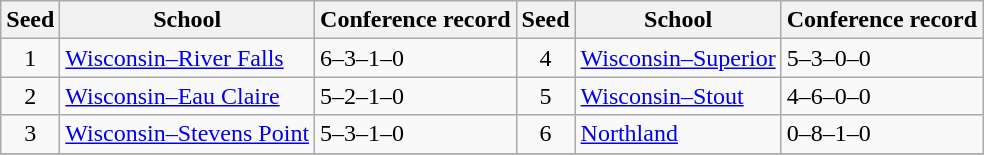<table class="wikitable">
<tr>
<th>Seed</th>
<th>School</th>
<th>Conference record</th>
<th>Seed</th>
<th>School</th>
<th>Conference record</th>
</tr>
<tr>
<td align=center>1</td>
<td><a href='#'>Wisconsin–River Falls</a></td>
<td>6–3–1–0</td>
<td align=center>4</td>
<td><a href='#'>Wisconsin–Superior</a></td>
<td>5–3–0–0</td>
</tr>
<tr>
<td align=center>2</td>
<td><a href='#'>Wisconsin–Eau Claire</a></td>
<td>5–2–1–0</td>
<td align=center>5</td>
<td><a href='#'>Wisconsin–Stout</a></td>
<td>4–6–0–0</td>
</tr>
<tr>
<td align=center>3</td>
<td><a href='#'>Wisconsin–Stevens Point</a></td>
<td>5–3–1–0</td>
<td align=center>6</td>
<td><a href='#'>Northland</a></td>
<td>0–8–1–0</td>
</tr>
<tr>
</tr>
</table>
